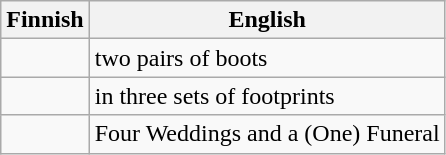<table class="wikitable">
<tr>
<th>Finnish</th>
<th>English</th>
</tr>
<tr>
<td></td>
<td>two pairs of boots</td>
</tr>
<tr>
<td></td>
<td>in three sets of footprints</td>
</tr>
<tr>
<td></td>
<td>Four Weddings and a (One) Funeral</td>
</tr>
</table>
